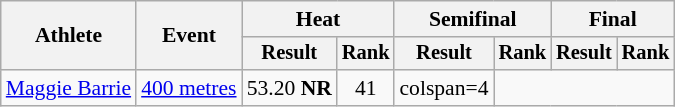<table class="wikitable" style="font-size:90%">
<tr>
<th rowspan="2">Athlete</th>
<th rowspan="2">Event</th>
<th colspan="2">Heat</th>
<th colspan="2">Semifinal</th>
<th colspan="2">Final</th>
</tr>
<tr style="font-size:95%">
<th>Result</th>
<th>Rank</th>
<th>Result</th>
<th>Rank</th>
<th>Result</th>
<th>Rank</th>
</tr>
<tr style=text-align:center>
<td style=text-align:left><a href='#'>Maggie Barrie</a></td>
<td style=text-align:left><a href='#'>400 metres</a></td>
<td>53.20 <strong>NR</strong></td>
<td>41</td>
<td>colspan=4 </td>
</tr>
</table>
